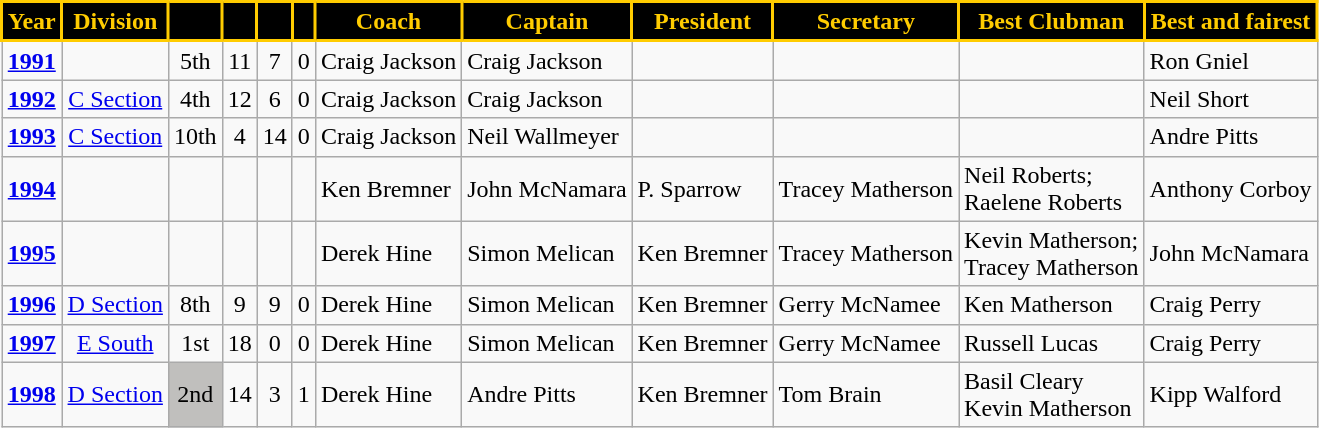<table class="wikitable">
<tr>
<th style="background:#000000; color:#ffcc00; border:solid #ffcc00 2px">Year</th>
<th style="background:#000000; color:#ffcc00; border:solid #ffcc00 2px">Division</th>
<th style="background:#000000; color:#ffcc00; border:solid #ffcc00 2px"></th>
<th style="background:#000000; color:#ffcc00; border:solid #ffcc00 2px"></th>
<th style="background:#000000; color:#ffcc00; border:solid #ffcc00 2px"></th>
<th style="background:#000000; color:#ffcc00; border:solid #ffcc00 2px"></th>
<th style="background:#000000; color:#ffcc00; border:solid #ffcc00 2px">Coach</th>
<th style="background:#000000; color:#ffcc00; border:solid #ffcc00 2px">Captain</th>
<th style="background:#000000; color:#ffcc00; border:solid #ffcc00 2px">President</th>
<th style="background:#000000; color:#ffcc00; border:solid #ffcc00 2px">Secretary</th>
<th style="background:#000000; color:#ffcc00; border:solid #ffcc00 2px">Best Clubman</th>
<th style="background:#000000; color:#ffcc00; border:solid #ffcc00 2px">Best and fairest</th>
</tr>
<tr>
<td align=center><strong><a href='#'>1991</a></strong></td>
<td align=center></td>
<td align=center>5th</td>
<td align=center>11</td>
<td align=center>7</td>
<td align=center>0</td>
<td>Craig Jackson</td>
<td>Craig Jackson</td>
<td></td>
<td></td>
<td></td>
<td>Ron Gniel</td>
</tr>
<tr>
<td align=center><strong><a href='#'>1992</a></strong></td>
<td align=center><a href='#'>C Section</a></td>
<td align=center>4th</td>
<td align=center>12</td>
<td align=center>6</td>
<td align=center>0</td>
<td>Craig Jackson</td>
<td>Craig Jackson</td>
<td></td>
<td></td>
<td></td>
<td>Neil Short</td>
</tr>
<tr>
<td align=center><strong><a href='#'>1993</a></strong></td>
<td align=center><a href='#'>C Section</a></td>
<td align=center>10th</td>
<td align=center>4</td>
<td align=center>14</td>
<td align=center>0</td>
<td>Craig Jackson</td>
<td>Neil Wallmeyer</td>
<td></td>
<td></td>
<td></td>
<td>Andre Pitts</td>
</tr>
<tr>
<td align=center><strong><a href='#'>1994</a></strong></td>
<td align=center></td>
<td align=center></td>
<td align=center></td>
<td align=center></td>
<td align=center></td>
<td>Ken Bremner</td>
<td>John McNamara</td>
<td>P. Sparrow</td>
<td>Tracey Matherson</td>
<td>Neil Roberts;<br>Raelene Roberts</td>
<td>Anthony Corboy</td>
</tr>
<tr>
<td align=center><strong><a href='#'>1995</a></strong></td>
<td align=center></td>
<td align=center></td>
<td align=center></td>
<td align=center></td>
<td align=center></td>
<td>Derek Hine</td>
<td>Simon Melican</td>
<td>Ken Bremner</td>
<td>Tracey Matherson</td>
<td>Kevin Matherson;<br>Tracey Matherson</td>
<td>John McNamara</td>
</tr>
<tr>
<td align=center><strong><a href='#'>1996</a></strong></td>
<td align=center><a href='#'>D Section</a></td>
<td align=center>8th</td>
<td align=center>9</td>
<td align=center>9</td>
<td align=center>0</td>
<td>Derek Hine</td>
<td>Simon Melican</td>
<td>Ken Bremner</td>
<td>Gerry McNamee</td>
<td>Ken Matherson</td>
<td>Craig Perry</td>
</tr>
<tr>
<td align=center><strong><a href='#'>1997</a></strong></td>
<td align=center><a href='#'>E South</a></td>
<td align=center>1st</td>
<td align=center>18</td>
<td align=center>0</td>
<td align=center>0</td>
<td>Derek Hine</td>
<td>Simon Melican</td>
<td>Ken Bremner</td>
<td>Gerry McNamee</td>
<td>Russell Lucas</td>
<td>Craig Perry</td>
</tr>
<tr>
<td align=center><strong><a href='#'>1998</a></strong></td>
<td align=center><a href='#'>D Section</a></td>
<td style=background:#C0BFBD; align=center>2nd</td>
<td align=center>14</td>
<td align=center>3</td>
<td align=center>1</td>
<td>Derek Hine</td>
<td>Andre Pitts</td>
<td>Ken Bremner</td>
<td>Tom Brain</td>
<td>Basil Cleary<br>Kevin Matherson</td>
<td>Kipp Walford</td>
</tr>
</table>
